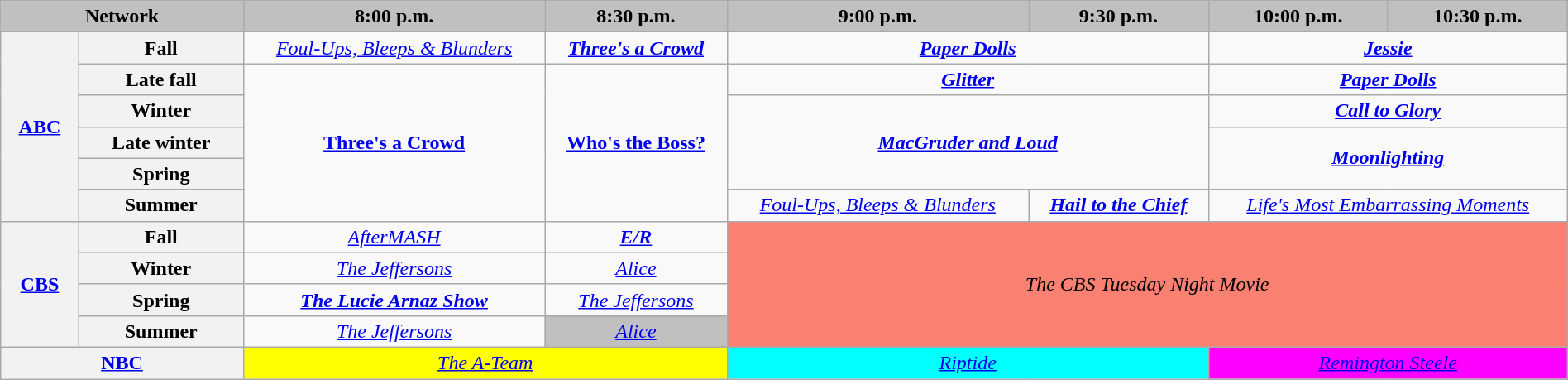<table class="wikitable" style="width:100%;margin-right:0;text-align:center">
<tr>
<th colspan="2" style="background-color:#C0C0C0;text-align:center;width:15.5%;">Network</th>
<th style="background-color:#C0C0C0;text-align:center">8:00 p.m.</th>
<th style="background-color:#C0C0C0;text-align:center">8:30 p.m.</th>
<th style="background-color:#C0C0C0;text-align:center">9:00 p.m.</th>
<th style="background-color:#C0C0C0;text-align:center">9:30 p.m.</th>
<th style="background-color:#C0C0C0;text-align:center">10:00 p.m.</th>
<th style="background-color:#C0C0C0;text-align:center">10:30 p.m.</th>
</tr>
<tr>
<th rowspan="6"><a href='#'>ABC</a></th>
<th>Fall</th>
<td><em><a href='#'>Foul-Ups, Bleeps & Blunders</a></em></td>
<td><strong><em><a href='#'>Three's a Crowd</a></em></strong></td>
<td colspan="2"><strong><em><a href='#'>Paper Dolls</a></em></strong></td>
<td colspan="2"><strong><em><a href='#'>Jessie</a></em></strong></td>
</tr>
<tr>
<th>Late fall</th>
<td rowspan="5"><strong><a href='#'>Three's a Crowd</a></strong></td>
<td rowspan="5"><strong><a href='#'>Who's the Boss?</a></strong></td>
<td colspan="2"><strong><em><a href='#'>Glitter</a></em></strong></td>
<td colspan="2"><strong><em><a href='#'>Paper Dolls</a></em></strong></td>
</tr>
<tr>
<th>Winter</th>
<td colspan="2" rowspan="3"><strong><em><a href='#'>MacGruder and Loud</a></em></strong></td>
<td colspan="2"><strong><em><a href='#'>Call to Glory</a></em></strong></td>
</tr>
<tr>
<th>Late winter</th>
<td colspan="2" rowspan="2"><strong><em><a href='#'>Moonlighting</a></em></strong></td>
</tr>
<tr>
<th>Spring</th>
</tr>
<tr>
<th>Summer</th>
<td><em><a href='#'>Foul-Ups, Bleeps & Blunders</a></em></td>
<td><strong><em><a href='#'>Hail to the Chief</a></em></strong></td>
<td colspan="2"><em><a href='#'>Life's Most Embarrassing Moments</a></em></td>
</tr>
<tr>
<th rowspan="4"><a href='#'>CBS</a></th>
<th>Fall</th>
<td><em><a href='#'>AfterMASH</a></em></td>
<td><strong><em><a href='#'>E/R</a></em></strong></td>
<td style="background:#FA8072;" colspan="4" rowspan="4"><em>The CBS Tuesday Night Movie</em></td>
</tr>
<tr>
<th>Winter</th>
<td><em><a href='#'>The Jeffersons</a></em></td>
<td><em><a href='#'>Alice</a></em></td>
</tr>
<tr>
<th>Spring</th>
<td><strong><em><a href='#'>The Lucie Arnaz Show</a></em></strong></td>
<td><em><a href='#'>The Jeffersons</a></em></td>
</tr>
<tr>
<th>Summer</th>
<td><em><a href='#'>The Jeffersons</a></em></td>
<td style="background:#C0C0C0;"><em><a href='#'>Alice</a></em> </td>
</tr>
<tr>
<th colspan="2"><a href='#'>NBC</a></th>
<td style="background:#FFFF00;" colspan="2"><em><a href='#'>The A-Team</a></em> </td>
<td style="background:#00FFFF;" colspan="2"><em><a href='#'>Riptide</a></em> </td>
<td style="background:#FF00FF;" colspan="2"><em><a href='#'>Remington Steele</a></em> </td>
</tr>
</table>
